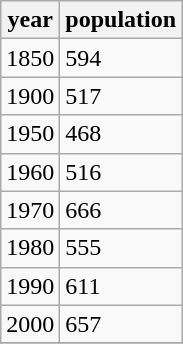<table class="wikitable">
<tr>
<th>year</th>
<th>population</th>
</tr>
<tr>
<td>1850</td>
<td>594</td>
</tr>
<tr>
<td>1900</td>
<td>517</td>
</tr>
<tr>
<td>1950</td>
<td>468</td>
</tr>
<tr>
<td>1960</td>
<td>516</td>
</tr>
<tr>
<td>1970</td>
<td>666</td>
</tr>
<tr>
<td>1980</td>
<td>555</td>
</tr>
<tr>
<td>1990</td>
<td>611</td>
</tr>
<tr>
<td>2000</td>
<td>657</td>
</tr>
<tr>
</tr>
</table>
